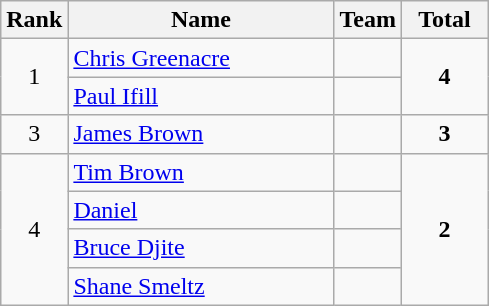<table class="wikitable" style="text-align:center;">
<tr>
<th width=30>Rank</th>
<th width=170>Name</th>
<th width=25>Team</th>
<th width=50>Total</th>
</tr>
<tr>
<td rowspan=2>1</td>
<td align=left> <a href='#'>Chris Greenacre</a></td>
<td></td>
<td rowspan=2><strong>4</strong></td>
</tr>
<tr>
<td align=left> <a href='#'>Paul Ifill</a></td>
<td></td>
</tr>
<tr>
<td>3</td>
<td align=left> <a href='#'>James Brown</a></td>
<td></td>
<td><strong>3</strong></td>
</tr>
<tr>
<td rowspan=4>4</td>
<td align=left> <a href='#'>Tim Brown</a></td>
<td></td>
<td rowspan=4><strong>2</strong></td>
</tr>
<tr>
<td align=left> <a href='#'>Daniel</a></td>
<td></td>
</tr>
<tr>
<td align=left> <a href='#'>Bruce Djite</a></td>
<td></td>
</tr>
<tr>
<td align=left> <a href='#'>Shane Smeltz</a></td>
<td></td>
</tr>
</table>
